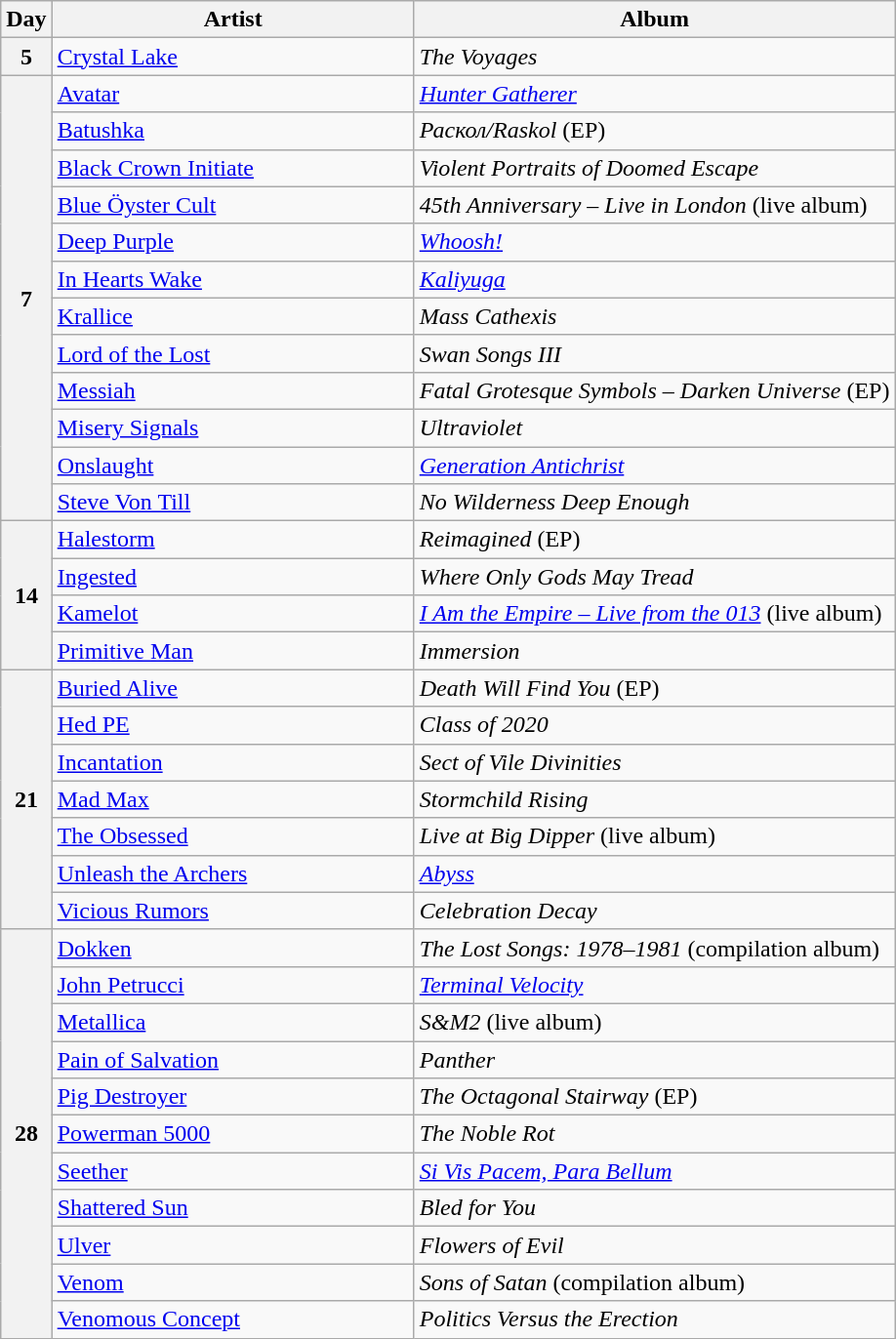<table class="wikitable" id="table_August">
<tr>
<th scope="col">Day</th>
<th scope="col" style="width:15em;">Artist</th>
<th scope="col">Album</th>
</tr>
<tr>
<th scope="row">5</th>
<td><a href='#'>Crystal Lake</a></td>
<td><em>The Voyages</em></td>
</tr>
<tr>
<th scope="row" rowspan="12">7</th>
<td><a href='#'>Avatar</a></td>
<td><em><a href='#'>Hunter Gatherer</a></em></td>
</tr>
<tr>
<td><a href='#'>Batushka</a></td>
<td><em>Раскол/Raskol</em> (EP)</td>
</tr>
<tr>
<td><a href='#'>Black Crown Initiate</a></td>
<td><em>Violent Portraits of Doomed Escape</em></td>
</tr>
<tr>
<td><a href='#'>Blue Öyster Cult</a></td>
<td><em>45th Anniversary – Live in London</em> (live album)</td>
</tr>
<tr>
<td><a href='#'>Deep Purple</a></td>
<td><em><a href='#'>Whoosh!</a></em></td>
</tr>
<tr>
<td><a href='#'>In Hearts Wake</a></td>
<td><em><a href='#'>Kaliyuga</a></em></td>
</tr>
<tr>
<td><a href='#'>Krallice</a></td>
<td><em>Mass Cathexis</em></td>
</tr>
<tr>
<td><a href='#'>Lord of the Lost</a></td>
<td><em>Swan Songs III</em></td>
</tr>
<tr>
<td><a href='#'>Messiah</a></td>
<td><em>Fatal Grotesque Symbols – Darken Universe</em> (EP)</td>
</tr>
<tr>
<td><a href='#'>Misery Signals</a></td>
<td><em>Ultraviolet</em></td>
</tr>
<tr>
<td><a href='#'>Onslaught</a></td>
<td><em><a href='#'>Generation Antichrist</a></em></td>
</tr>
<tr>
<td><a href='#'>Steve Von Till</a></td>
<td><em>No Wilderness Deep Enough</em></td>
</tr>
<tr>
<th scope="row" rowspan="4">14</th>
<td><a href='#'>Halestorm</a></td>
<td><em>Reimagined</em> (EP)</td>
</tr>
<tr>
<td><a href='#'>Ingested</a></td>
<td><em>Where Only Gods May Tread</em></td>
</tr>
<tr>
<td><a href='#'>Kamelot</a></td>
<td><em><a href='#'>I Am the Empire – Live from the 013</a></em> (live album)</td>
</tr>
<tr>
<td><a href='#'>Primitive Man</a></td>
<td><em>Immersion</em></td>
</tr>
<tr>
<th scope="row" rowspan="7">21</th>
<td><a href='#'>Buried Alive</a></td>
<td><em>Death Will Find You</em> (EP)</td>
</tr>
<tr>
<td><a href='#'>Hed PE</a></td>
<td><em>Class of 2020</em></td>
</tr>
<tr>
<td><a href='#'>Incantation</a></td>
<td><em>Sect of Vile Divinities</em></td>
</tr>
<tr>
<td><a href='#'>Mad Max</a></td>
<td><em>Stormchild Rising</em></td>
</tr>
<tr>
<td><a href='#'>The Obsessed</a></td>
<td><em>Live at Big Dipper</em> (live album)</td>
</tr>
<tr>
<td><a href='#'>Unleash the Archers</a></td>
<td><em><a href='#'>Abyss</a></em></td>
</tr>
<tr>
<td><a href='#'>Vicious Rumors</a></td>
<td><em>Celebration Decay</em></td>
</tr>
<tr>
<th scope="row" rowspan="11">28</th>
<td><a href='#'>Dokken</a></td>
<td><em>The Lost Songs: 1978–1981</em> (compilation album)</td>
</tr>
<tr>
<td><a href='#'>John Petrucci</a></td>
<td><em><a href='#'>Terminal Velocity</a></em></td>
</tr>
<tr>
<td><a href='#'>Metallica</a></td>
<td><em>S&M2</em> (live album)</td>
</tr>
<tr>
<td><a href='#'>Pain of Salvation</a></td>
<td><em>Panther</em></td>
</tr>
<tr>
<td><a href='#'>Pig Destroyer</a></td>
<td><em>The Octagonal Stairway</em> (EP)</td>
</tr>
<tr>
<td><a href='#'>Powerman 5000</a></td>
<td><em>The Noble Rot</em></td>
</tr>
<tr>
<td><a href='#'>Seether</a></td>
<td><em><a href='#'>Si Vis Pacem, Para Bellum</a></em></td>
</tr>
<tr>
<td><a href='#'>Shattered Sun</a></td>
<td><em>Bled for You</em></td>
</tr>
<tr>
<td><a href='#'>Ulver</a></td>
<td><em>Flowers of Evil</em></td>
</tr>
<tr>
<td><a href='#'>Venom</a></td>
<td><em>Sons of Satan</em> (compilation album)</td>
</tr>
<tr>
<td><a href='#'>Venomous Concept</a></td>
<td><em>Politics Versus the Erection</em></td>
</tr>
</table>
